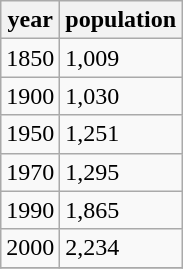<table class="wikitable">
<tr>
<th>year</th>
<th>population</th>
</tr>
<tr>
<td>1850</td>
<td>1,009</td>
</tr>
<tr>
<td>1900</td>
<td>1,030</td>
</tr>
<tr>
<td>1950</td>
<td>1,251</td>
</tr>
<tr>
<td>1970</td>
<td>1,295</td>
</tr>
<tr>
<td>1990</td>
<td>1,865</td>
</tr>
<tr>
<td>2000</td>
<td>2,234</td>
</tr>
<tr>
</tr>
</table>
